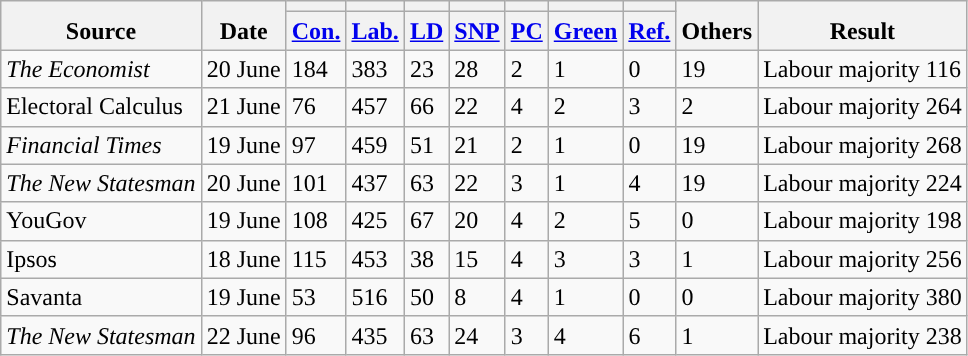<table class="wikitable sortable mw-collapsible">
<tr style="vertical-align:bottom;">
<th rowspan=2>Source</th>
<th rowspan=2>Date</th>
<th style="background:"></th>
<th style="background:"></th>
<th style="background:"></th>
<th style="background:"></th>
<th style="background:"></th>
<th style="background:"></th>
<th style="background:"></th>
<th rowspan=2>Others</th>
<th rowspan=2>Result</th>
</tr>
<tr style="vertical-align:bottom;">
<th><a href='#'>Con.</a></th>
<th><a href='#'>Lab.</a></th>
<th><a href='#'>LD</a></th>
<th><a href='#'>SNP</a></th>
<th><a href='#'>PC</a></th>
<th><a href='#'>Green</a></th>
<th><a href='#'>Ref.</a></th>
</tr>
<tr>
<td><em>The Economist</em></td>
<td>20 June</td>
<td>184</td>
<td>383</td>
<td>23</td>
<td>28</td>
<td>2</td>
<td>1</td>
<td>0</td>
<td>19</td>
<td>Labour majority 116</td>
</tr>
<tr>
<td>Electoral Calculus</td>
<td>21 June</td>
<td>76</td>
<td>457</td>
<td>66</td>
<td>22</td>
<td>4</td>
<td>2</td>
<td>3</td>
<td>2</td>
<td>Labour majority 264</td>
</tr>
<tr>
<td><em>Financial Times</em></td>
<td>19 June</td>
<td>97</td>
<td>459</td>
<td>51</td>
<td>21</td>
<td>2</td>
<td>1</td>
<td>0</td>
<td>19</td>
<td>Labour majority 268</td>
</tr>
<tr>
<td><em>The New Statesman</em></td>
<td>20 June</td>
<td>101</td>
<td>437</td>
<td>63</td>
<td>22</td>
<td>3</td>
<td>1</td>
<td>4</td>
<td>19</td>
<td>Labour majority 224</td>
</tr>
<tr>
<td>YouGov</td>
<td>19 June</td>
<td>108</td>
<td>425</td>
<td>67</td>
<td>20</td>
<td>4</td>
<td>2</td>
<td>5</td>
<td>0</td>
<td>Labour majority 198</td>
</tr>
<tr>
<td>Ipsos</td>
<td>18 June</td>
<td>115</td>
<td>453</td>
<td>38</td>
<td>15</td>
<td>4</td>
<td>3</td>
<td>3</td>
<td>1</td>
<td>Labour majority 256</td>
</tr>
<tr>
<td>Savanta</td>
<td>19 June</td>
<td>53</td>
<td>516</td>
<td>50</td>
<td>8</td>
<td>4</td>
<td>1</td>
<td>0</td>
<td>0</td>
<td>Labour majority 380</td>
</tr>
<tr>
<td><em>The New Statesman</em></td>
<td>22 June</td>
<td>96</td>
<td>435</td>
<td>63</td>
<td>24</td>
<td>3</td>
<td>4</td>
<td>6</td>
<td>1</td>
<td>Labour majority 238</td>
</tr>
</table>
